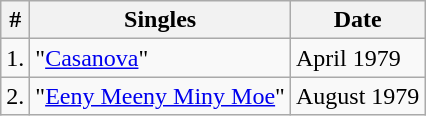<table class="wikitable">
<tr>
<th>#</th>
<th>Singles</th>
<th>Date</th>
</tr>
<tr>
<td>1.</td>
<td>"<a href='#'>Casanova</a>"</td>
<td>April 1979</td>
</tr>
<tr>
<td>2.</td>
<td>"<a href='#'>Eeny Meeny Miny Moe</a>"</td>
<td>August 1979</td>
</tr>
</table>
